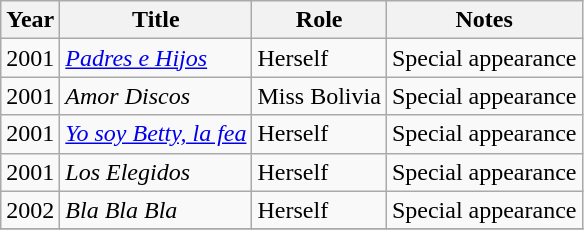<table class="wikitable sortable">
<tr>
<th>Year</th>
<th>Title</th>
<th>Role</th>
<th>Notes</th>
</tr>
<tr>
<td>2001</td>
<td><em><a href='#'>Padres e Hijos</a></em></td>
<td>Herself</td>
<td>Special appearance</td>
</tr>
<tr>
<td>2001</td>
<td><em>Amor Discos</em></td>
<td>Miss Bolivia</td>
<td>Special appearance</td>
</tr>
<tr>
<td>2001</td>
<td><em><a href='#'>Yo soy Betty, la fea</a></em></td>
<td>Herself</td>
<td>Special appearance</td>
</tr>
<tr>
<td>2001</td>
<td><em>Los Elegidos</em></td>
<td>Herself</td>
<td>Special appearance</td>
</tr>
<tr>
<td>2002</td>
<td><em>Bla Bla Bla</em></td>
<td>Herself</td>
<td>Special appearance</td>
</tr>
<tr>
</tr>
</table>
